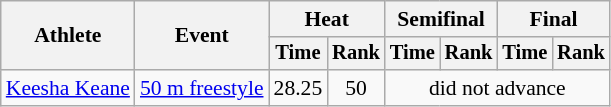<table class=wikitable style="font-size:90%">
<tr>
<th rowspan="2">Athlete</th>
<th rowspan="2">Event</th>
<th colspan="2">Heat</th>
<th colspan="2">Semifinal</th>
<th colspan="2">Final</th>
</tr>
<tr style="font-size:95%">
<th>Time</th>
<th>Rank</th>
<th>Time</th>
<th>Rank</th>
<th>Time</th>
<th>Rank</th>
</tr>
<tr align=center>
<td align=left><a href='#'>Keesha Keane</a></td>
<td align=left><a href='#'>50 m freestyle</a></td>
<td>28.25</td>
<td>50</td>
<td colspan=4>did not advance</td>
</tr>
</table>
